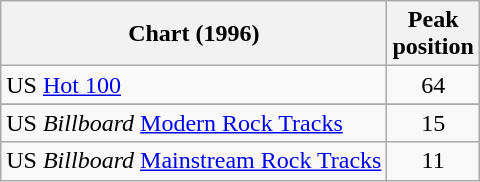<table class="wikitable">
<tr>
<th>Chart (1996)</th>
<th>Peak<br>position</th>
</tr>
<tr>
<td>US <a href='#'>Hot 100</a></td>
<td align="center">64</td>
</tr>
<tr>
</tr>
<tr>
<td>US <em>Billboard</em> <a href='#'>Modern Rock Tracks</a></td>
<td align="center">15</td>
</tr>
<tr>
<td>US <em>Billboard</em> <a href='#'>Mainstream Rock Tracks</a></td>
<td align="center">11</td>
</tr>
</table>
